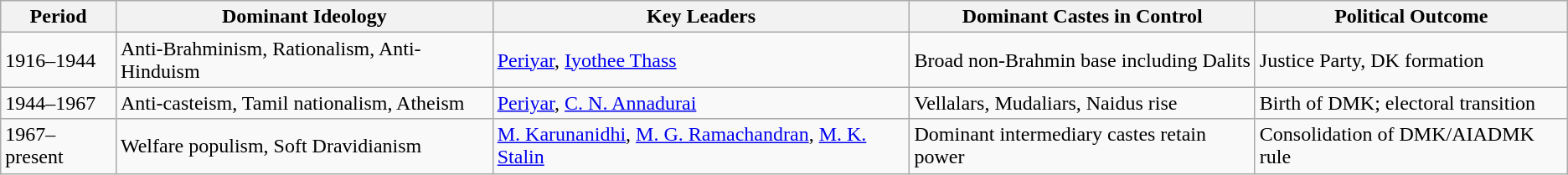<table class="wikitable">
<tr>
<th>Period</th>
<th>Dominant Ideology</th>
<th>Key Leaders</th>
<th>Dominant Castes in Control</th>
<th>Political Outcome</th>
</tr>
<tr>
<td>1916–1944</td>
<td>Anti-Brahminism, Rationalism, Anti-Hinduism</td>
<td><a href='#'>Periyar</a>, <a href='#'>Iyothee Thass</a></td>
<td>Broad non-Brahmin base including Dalits</td>
<td>Justice Party, DK formation</td>
</tr>
<tr>
<td>1944–1967</td>
<td>Anti-casteism, Tamil nationalism, Atheism</td>
<td><a href='#'>Periyar</a>, <a href='#'>C. N. Annadurai</a></td>
<td>Vellalars, Mudaliars, Naidus rise</td>
<td>Birth of DMK; electoral transition</td>
</tr>
<tr>
<td>1967–present</td>
<td>Welfare populism, Soft Dravidianism</td>
<td><a href='#'>M. Karunanidhi</a>, <a href='#'>M. G. Ramachandran</a>, <a href='#'>M. K. Stalin</a></td>
<td>Dominant intermediary castes retain power</td>
<td>Consolidation of DMK/AIADMK rule</td>
</tr>
</table>
